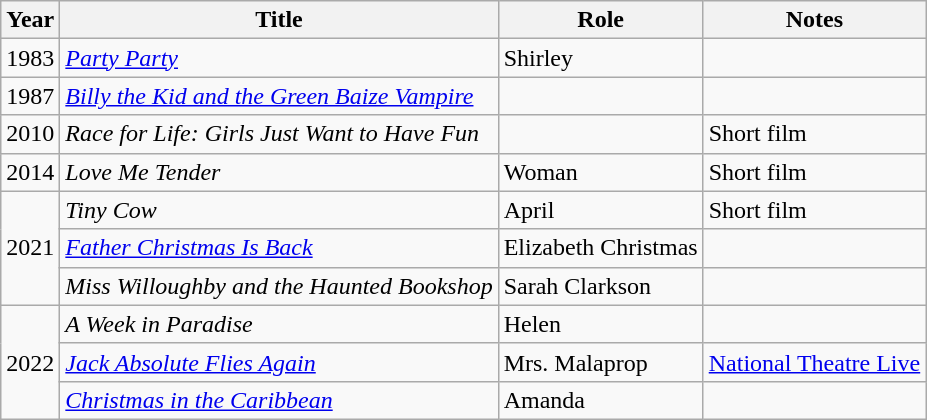<table class="wikitable sortable">
<tr>
<th>Year</th>
<th>Title</th>
<th>Role</th>
<th class="unsortable">Notes</th>
</tr>
<tr>
<td>1983</td>
<td><em><a href='#'>Party Party</a></em></td>
<td>Shirley</td>
<td></td>
</tr>
<tr>
<td>1987</td>
<td><em><a href='#'>Billy the Kid and the Green Baize Vampire</a></em></td>
<td></td>
<td></td>
</tr>
<tr>
<td>2010</td>
<td><em>Race for Life: Girls Just Want to Have Fun</em></td>
<td></td>
<td>Short film</td>
</tr>
<tr>
<td>2014</td>
<td><em>Love Me Tender</em></td>
<td>Woman</td>
<td>Short film</td>
</tr>
<tr>
<td rowspan="3">2021</td>
<td><em>Tiny Cow</em></td>
<td>April</td>
<td>Short film</td>
</tr>
<tr>
<td><em><a href='#'>Father Christmas Is Back</a></em></td>
<td>Elizabeth Christmas</td>
<td></td>
</tr>
<tr>
<td><em>Miss Willoughby and the Haunted Bookshop</em></td>
<td>Sarah Clarkson</td>
<td></td>
</tr>
<tr>
<td rowspan="3">2022</td>
<td><em>A Week in Paradise</em></td>
<td>Helen</td>
<td></td>
</tr>
<tr>
<td><em><a href='#'>Jack Absolute Flies Again</a></em></td>
<td>Mrs. Malaprop</td>
<td><a href='#'>National Theatre Live</a></td>
</tr>
<tr>
<td><em><a href='#'>Christmas in the Caribbean</a></em></td>
<td>Amanda</td>
<td></td>
</tr>
</table>
